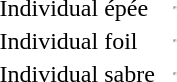<table>
<tr>
<td>Individual épée<br></td>
<td></td>
<td></td>
<td><hr></td>
</tr>
<tr>
<td>Individual foil<br></td>
<td></td>
<td></td>
<td><hr></td>
</tr>
<tr>
<td>Individual sabre<br></td>
<td></td>
<td></td>
<td><hr></td>
</tr>
</table>
